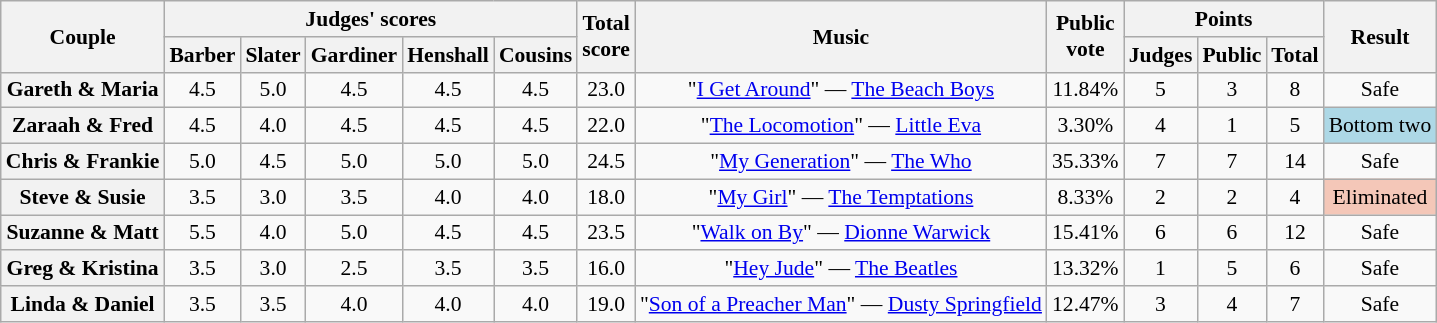<table class="wikitable sortable" style="text-align:center; ; font-size:90%">
<tr>
<th scope="col" rowspan=2>Couple</th>
<th scope="col" colspan=5 class="unsortable">Judges' scores</th>
<th scope="col" rowspan=2>Total<br>score</th>
<th scope="col" rowspan=2 class="unsortable">Music</th>
<th scope="col" rowspan=2>Public<br>vote</th>
<th scope="col" colspan=3>Points</th>
<th scope="col" rowspan=2 class="unsortable">Result</th>
</tr>
<tr>
<th class="unsortable">Barber</th>
<th class="unsortable">Slater</th>
<th class="unsortable">Gardiner</th>
<th class="unsortable">Henshall</th>
<th class="unsortable">Cousins</th>
<th class="unsortable">Judges</th>
<th class="unsortable">Public</th>
<th>Total</th>
</tr>
<tr>
<th scope="row">Gareth & Maria</th>
<td>4.5</td>
<td>5.0</td>
<td>4.5</td>
<td>4.5</td>
<td>4.5</td>
<td>23.0</td>
<td>"<a href='#'>I Get Around</a>" — <a href='#'>The Beach Boys</a></td>
<td>11.84%</td>
<td>5</td>
<td>3</td>
<td>8</td>
<td>Safe</td>
</tr>
<tr>
<th scope="row">Zaraah & Fred</th>
<td>4.5</td>
<td>4.0</td>
<td>4.5</td>
<td>4.5</td>
<td>4.5</td>
<td>22.0</td>
<td>"<a href='#'>The Locomotion</a>" — <a href='#'>Little Eva</a></td>
<td>3.30%</td>
<td>4</td>
<td>1</td>
<td>5</td>
<td bgcolor=lightblue>Bottom two</td>
</tr>
<tr>
<th scope="row">Chris & Frankie</th>
<td>5.0</td>
<td>4.5</td>
<td>5.0</td>
<td>5.0</td>
<td>5.0</td>
<td>24.5</td>
<td>"<a href='#'>My Generation</a>" — <a href='#'>The Who</a></td>
<td>35.33%</td>
<td>7</td>
<td>7</td>
<td>14</td>
<td>Safe</td>
</tr>
<tr>
<th scope="row">Steve & Susie</th>
<td>3.5</td>
<td>3.0</td>
<td>3.5</td>
<td>4.0</td>
<td>4.0</td>
<td>18.0</td>
<td>"<a href='#'>My Girl</a>" — <a href='#'>The Temptations</a></td>
<td>8.33%</td>
<td>2</td>
<td>2</td>
<td>4</td>
<td bgcolor="f4c7b8">Eliminated</td>
</tr>
<tr>
<th scope="row">Suzanne & Matt</th>
<td>5.5</td>
<td>4.0</td>
<td>5.0</td>
<td>4.5</td>
<td>4.5</td>
<td>23.5</td>
<td>"<a href='#'>Walk on By</a>" — <a href='#'>Dionne Warwick</a></td>
<td>15.41%</td>
<td>6</td>
<td>6</td>
<td>12</td>
<td>Safe</td>
</tr>
<tr>
<th scope="row">Greg & Kristina</th>
<td>3.5</td>
<td>3.0</td>
<td>2.5</td>
<td>3.5</td>
<td>3.5</td>
<td>16.0</td>
<td>"<a href='#'>Hey Jude</a>" — <a href='#'>The Beatles</a></td>
<td>13.32%</td>
<td>1</td>
<td>5</td>
<td>6</td>
<td>Safe</td>
</tr>
<tr>
<th scope="row">Linda & Daniel</th>
<td>3.5</td>
<td>3.5</td>
<td>4.0</td>
<td>4.0</td>
<td>4.0</td>
<td>19.0</td>
<td>"<a href='#'>Son of a Preacher Man</a>" — <a href='#'>Dusty Springfield</a></td>
<td>12.47%</td>
<td>3</td>
<td>4</td>
<td>7</td>
<td>Safe</td>
</tr>
</table>
